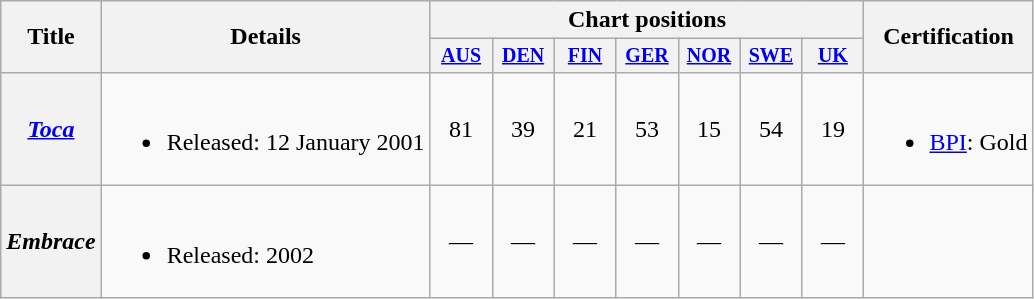<table class="wikitable plainrowheaders">
<tr>
<th rowspan="2">Title</th>
<th rowspan="2">Details</th>
<th colspan="7">Chart positions</th>
<th rowspan="2">Certification</th>
</tr>
<tr style="font-size:smaller;">
<th width="35"><a href='#'>AUS</a><br></th>
<th width="35"><a href='#'>DEN</a></th>
<th width="35"><a href='#'>FIN</a></th>
<th width="35"><a href='#'>GER</a></th>
<th width="35"><a href='#'>NOR</a></th>
<th width="35"><a href='#'>SWE</a></th>
<th width="35"><a href='#'>UK</a><br></th>
</tr>
<tr>
<th scope="row"><em><a href='#'>Toca</a></em></th>
<td><br><ul><li>Released: 12 January 2001</li></ul></td>
<td align="center">81</td>
<td align="center">39</td>
<td align="center">21</td>
<td align="center">53</td>
<td align="center">15</td>
<td align="center">54</td>
<td align="center">19</td>
<td><br><ul><li><a href='#'>BPI</a>: Gold</li></ul></td>
</tr>
<tr>
<th scope="row"><em>Embrace</em></th>
<td><br><ul><li>Released: 2002</li></ul></td>
<td align="center">—</td>
<td align="center">—</td>
<td align="center">—</td>
<td align="center">—</td>
<td align="center">—</td>
<td align="center">—</td>
<td align="center">—</td>
<td></td>
</tr>
</table>
